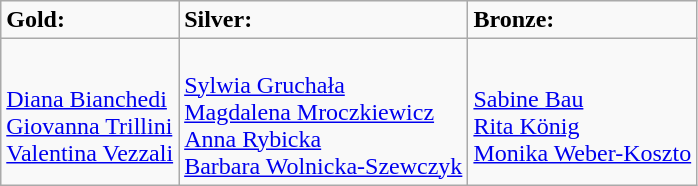<table class="wikitable">
<tr>
<td !align="center"><strong>Gold:</strong> </td>
<td !align="center"><strong>Silver:</strong> </td>
<td !align="center"><strong>Bronze:</strong> </td>
</tr>
<tr>
<td> <br> <a href='#'>Diana Bianchedi</a><br> <a href='#'>Giovanna Trillini</a><br> <a href='#'>Valentina Vezzali</a></td>
<td><br><a href='#'>Sylwia Gruchała</a><br> <a href='#'>Magdalena Mroczkiewicz</a><br><a href='#'>Anna Rybicka</a><br> <a href='#'>Barbara Wolnicka-Szewczyk</a></td>
<td><br><a href='#'>Sabine Bau</a><br> <a href='#'>Rita König</a><br> <a href='#'>Monika Weber-Koszto</a></td>
</tr>
</table>
